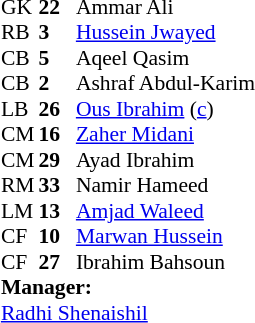<table style="font-size: 90%" cellspacing="0" cellpadding="0" align="center">
<tr>
<td colspan="4"></td>
</tr>
<tr>
<th width="25"></th>
<th width="25"></th>
</tr>
<tr>
<td>GK</td>
<td><strong>22</strong></td>
<td> Ammar Ali</td>
</tr>
<tr>
<td>RB</td>
<td><strong>3</strong></td>
<td> <a href='#'>Hussein Jwayed</a></td>
</tr>
<tr>
<td>CB</td>
<td><strong>5</strong></td>
<td> Aqeel Qasim</td>
</tr>
<tr>
<td>CB</td>
<td><strong>2</strong></td>
<td> Ashraf Abdul-Karim</td>
</tr>
<tr>
<td>LB</td>
<td><strong>26</strong></td>
<td> <a href='#'>Ous Ibrahim</a> (<a href='#'>c</a>)</td>
</tr>
<tr>
<td>CM</td>
<td><strong>16</strong></td>
<td> <a href='#'>Zaher Midani</a></td>
</tr>
<tr>
<td>CM</td>
<td><strong>29</strong></td>
<td> Ayad Ibrahim</td>
</tr>
<tr>
<td>RM</td>
<td><strong>33</strong></td>
<td> Namir Hameed</td>
</tr>
<tr>
<td>LM</td>
<td><strong>13</strong></td>
<td> <a href='#'>Amjad Waleed</a></td>
</tr>
<tr>
<td>CF</td>
<td><strong>10</strong></td>
<td> <a href='#'>Marwan Hussein</a></td>
</tr>
<tr>
<td>CF</td>
<td><strong>27</strong></td>
<td> Ibrahim Bahsoun</td>
</tr>
<tr>
<td colspan=4><strong>Manager:</strong></td>
</tr>
<tr>
<td colspan="4"> <a href='#'>Radhi Shenaishil</a></td>
</tr>
</table>
